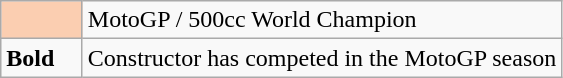<table class="wikitable">
<tr>
<td style="text-align:center; width:47px; background:#FBCEB1;"></td>
<td>MotoGP / 500cc World Champion</td>
</tr>
<tr>
<td><strong>Bold</strong></td>
<td>Constructor has competed in the  MotoGP season</td>
</tr>
</table>
